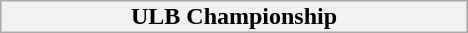<table width=25%>
<tr>
<th bgcolor="#f2f2f2" style="border:1px solid #aaa;">ULB Championship</th>
</tr>
</table>
